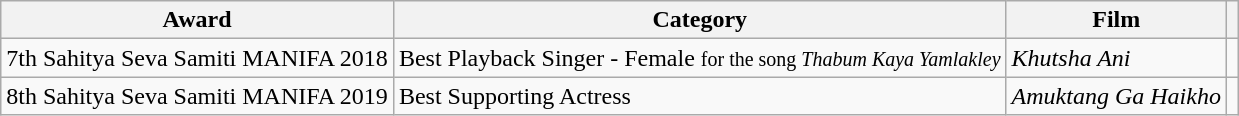<table class="wikitable sortable">
<tr>
<th>Award</th>
<th>Category</th>
<th>Film</th>
<th></th>
</tr>
<tr>
<td>7th Sahitya Seva Samiti MANIFA 2018</td>
<td>Best Playback Singer - Female <small>for the song <em>Thabum Kaya Yamlakley</em></small></td>
<td><em>Khutsha Ani</em></td>
<td></td>
</tr>
<tr>
<td>8th Sahitya Seva Samiti MANIFA 2019</td>
<td>Best Supporting Actress</td>
<td><em>Amuktang Ga Haikho</em></td>
<td></td>
</tr>
</table>
